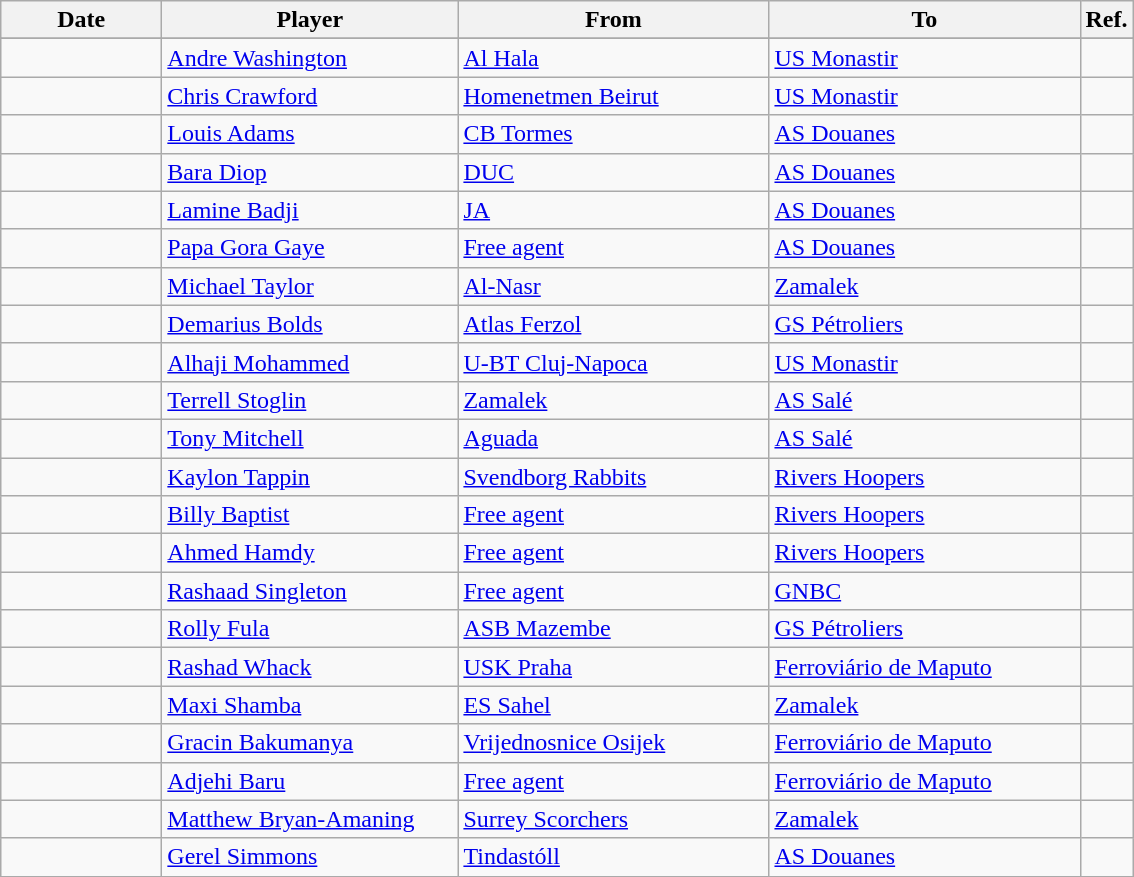<table class="wikitable sortable">
<tr>
<th width=100>Date</th>
<th width=190>Player</th>
<th style="width:200px;">From</th>
<th style="width:200px;">To</th>
<th>Ref.</th>
</tr>
<tr>
</tr>
<tr>
<td></td>
<td> <a href='#'>Andre Washington</a></td>
<td> <a href='#'>Al Hala</a></td>
<td> <a href='#'>US Monastir</a></td>
<td></td>
</tr>
<tr>
<td></td>
<td> <a href='#'>Chris Crawford</a></td>
<td> <a href='#'>Homenetmen Beirut</a></td>
<td> <a href='#'>US Monastir</a></td>
<td></td>
</tr>
<tr>
<td></td>
<td> <a href='#'>Louis Adams</a></td>
<td> <a href='#'>CB Tormes</a></td>
<td> <a href='#'>AS Douanes</a></td>
<td></td>
</tr>
<tr>
<td></td>
<td> <a href='#'>Bara Diop</a></td>
<td> <a href='#'>DUC</a></td>
<td> <a href='#'>AS Douanes</a></td>
<td></td>
</tr>
<tr>
<td></td>
<td> <a href='#'>Lamine Badji</a></td>
<td> <a href='#'>JA</a></td>
<td> <a href='#'>AS Douanes</a></td>
<td></td>
</tr>
<tr>
<td></td>
<td> <a href='#'>Papa Gora Gaye</a></td>
<td> <a href='#'>Free agent</a></td>
<td> <a href='#'>AS Douanes</a></td>
<td></td>
</tr>
<tr>
<td></td>
<td> <a href='#'>Michael Taylor</a></td>
<td> <a href='#'>Al-Nasr</a></td>
<td> <a href='#'>Zamalek</a></td>
<td></td>
</tr>
<tr>
<td></td>
<td> <a href='#'>Demarius Bolds</a></td>
<td> <a href='#'>Atlas Ferzol</a></td>
<td> <a href='#'>GS Pétroliers</a></td>
<td></td>
</tr>
<tr>
<td></td>
<td> <a href='#'>Alhaji Mohammed</a></td>
<td> <a href='#'>U-BT Cluj-Napoca</a></td>
<td> <a href='#'>US Monastir</a></td>
<td></td>
</tr>
<tr>
<td></td>
<td> <a href='#'>Terrell Stoglin</a></td>
<td> <a href='#'>Zamalek</a></td>
<td> <a href='#'>AS Salé</a></td>
<td></td>
</tr>
<tr>
<td></td>
<td> <a href='#'>Tony Mitchell</a></td>
<td> <a href='#'>Aguada</a></td>
<td> <a href='#'>AS Salé</a></td>
<td></td>
</tr>
<tr>
<td></td>
<td> <a href='#'>Kaylon Tappin</a></td>
<td> <a href='#'>Svendborg Rabbits</a></td>
<td> <a href='#'>Rivers Hoopers</a></td>
<td></td>
</tr>
<tr>
<td></td>
<td> <a href='#'>Billy Baptist</a></td>
<td> <a href='#'>Free agent</a></td>
<td> <a href='#'>Rivers Hoopers</a></td>
<td></td>
</tr>
<tr>
<td></td>
<td> <a href='#'>Ahmed Hamdy</a></td>
<td> <a href='#'>Free agent</a></td>
<td> <a href='#'>Rivers Hoopers</a></td>
<td></td>
</tr>
<tr>
<td></td>
<td> <a href='#'>Rashaad Singleton</a></td>
<td> <a href='#'>Free agent</a></td>
<td> <a href='#'>GNBC</a></td>
<td></td>
</tr>
<tr>
<td></td>
<td> <a href='#'>Rolly Fula</a></td>
<td> <a href='#'>ASB Mazembe</a></td>
<td> <a href='#'>GS Pétroliers</a></td>
<td></td>
</tr>
<tr>
<td></td>
<td> <a href='#'>Rashad Whack</a></td>
<td> <a href='#'>USK Praha</a></td>
<td> <a href='#'>Ferroviário de Maputo</a></td>
<td></td>
</tr>
<tr>
<td></td>
<td> <a href='#'>Maxi Shamba</a></td>
<td> <a href='#'>ES Sahel</a></td>
<td> <a href='#'>Zamalek</a></td>
<td></td>
</tr>
<tr>
<td></td>
<td> <a href='#'>Gracin Bakumanya</a></td>
<td> <a href='#'>Vrijednosnice Osijek</a></td>
<td> <a href='#'>Ferroviário de Maputo</a></td>
<td></td>
</tr>
<tr>
<td></td>
<td> <a href='#'>Adjehi Baru</a></td>
<td> <a href='#'>Free agent</a></td>
<td> <a href='#'>Ferroviário de Maputo</a></td>
<td></td>
</tr>
<tr>
<td></td>
<td> <a href='#'>Matthew Bryan-Amaning</a></td>
<td> <a href='#'>Surrey Scorchers</a></td>
<td> <a href='#'>Zamalek</a></td>
<td></td>
</tr>
<tr>
<td></td>
<td> <a href='#'>Gerel Simmons</a></td>
<td> <a href='#'>Tindastóll</a></td>
<td> <a href='#'>AS Douanes</a></td>
<td></td>
</tr>
<tr>
</tr>
</table>
